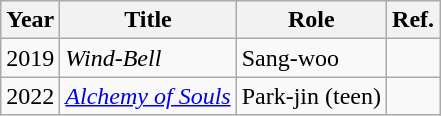<table class="wikitable">
<tr>
<th>Year</th>
<th>Title</th>
<th>Role</th>
<th>Ref.</th>
</tr>
<tr>
<td>2019</td>
<td><em>Wind-Bell</em></td>
<td>Sang-woo</td>
<td></td>
</tr>
<tr>
<td>2022</td>
<td><em><a href='#'>Alchemy of Souls</a></em></td>
<td>Park-jin (teen)</td>
<td></td>
</tr>
</table>
